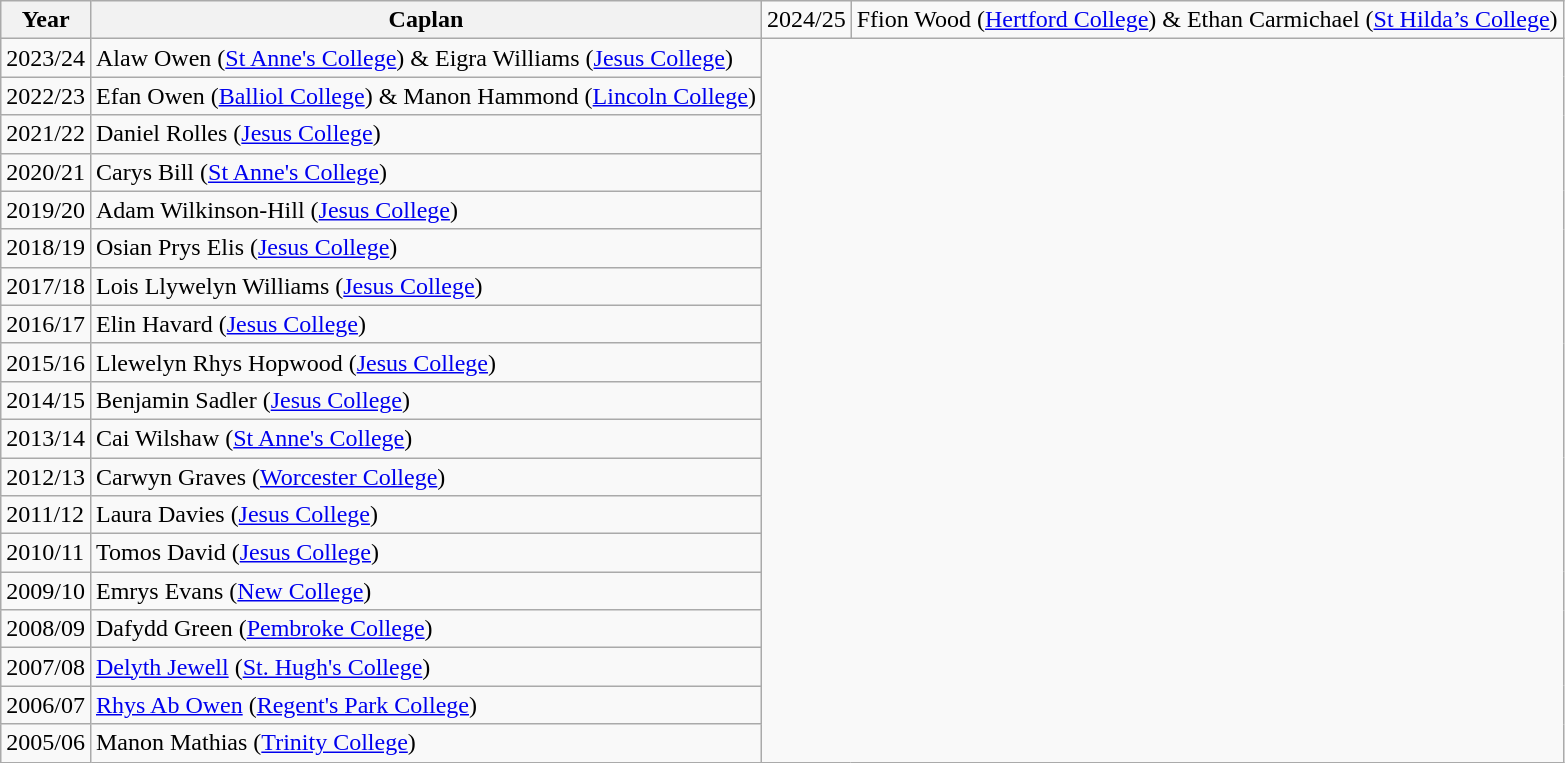<table class="wikitable">
<tr>
<th>Year</th>
<th>Caplan</th>
<td>2024/25</td>
<td>Ffion Wood (<a href='#'>Hertford College</a>) & Ethan Carmichael (<a href='#'>St Hilda’s College</a>)</td>
</tr>
<tr>
<td>2023/24</td>
<td>Alaw Owen (<a href='#'>St Anne's College</a>) & Eigra Williams (<a href='#'>Jesus College</a>)</td>
</tr>
<tr>
<td>2022/23</td>
<td>Efan Owen (<a href='#'>Balliol College</a>) & Manon Hammond (<a href='#'>Lincoln College</a>)</td>
</tr>
<tr>
<td>2021/22</td>
<td>Daniel Rolles (<a href='#'>Jesus College</a>)</td>
</tr>
<tr>
<td>2020/21</td>
<td>Carys Bill (<a href='#'>St Anne's College</a>)</td>
</tr>
<tr>
<td>2019/20</td>
<td>Adam Wilkinson-Hill (<a href='#'>Jesus College</a>)</td>
</tr>
<tr>
<td>2018/19</td>
<td>Osian Prys Elis (<a href='#'>Jesus College</a>)</td>
</tr>
<tr>
<td>2017/18</td>
<td>Lois Llywelyn Williams (<a href='#'>Jesus College</a>)</td>
</tr>
<tr>
<td>2016/17</td>
<td>Elin Havard (<a href='#'>Jesus College</a>)</td>
</tr>
<tr>
<td>2015/16</td>
<td>Llewelyn Rhys Hopwood (<a href='#'>Jesus College</a>)</td>
</tr>
<tr>
<td>2014/15</td>
<td>Benjamin Sadler (<a href='#'>Jesus College</a>)</td>
</tr>
<tr>
<td>2013/14</td>
<td>Cai Wilshaw (<a href='#'>St Anne's College</a>)</td>
</tr>
<tr>
<td>2012/13</td>
<td>Carwyn Graves (<a href='#'>Worcester College</a>)</td>
</tr>
<tr>
<td>2011/12</td>
<td>Laura Davies (<a href='#'>Jesus College</a>)</td>
</tr>
<tr>
<td>2010/11</td>
<td>Tomos David (<a href='#'>Jesus College</a>)</td>
</tr>
<tr>
<td>2009/10</td>
<td>Emrys Evans (<a href='#'>New College</a>)</td>
</tr>
<tr>
<td>2008/09</td>
<td>Dafydd Green (<a href='#'>Pembroke College</a>)</td>
</tr>
<tr>
<td>2007/08</td>
<td><a href='#'>Delyth Jewell</a> (<a href='#'>St. Hugh's College</a>)</td>
</tr>
<tr>
<td>2006/07</td>
<td><a href='#'>Rhys Ab Owen</a> (<a href='#'>Regent's Park College</a>)</td>
</tr>
<tr>
<td>2005/06</td>
<td>Manon Mathias (<a href='#'>Trinity College</a>)</td>
</tr>
</table>
